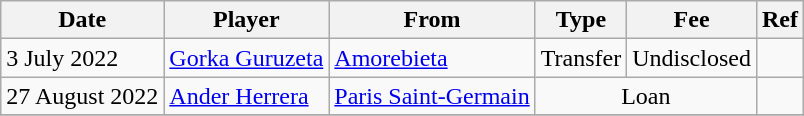<table class="wikitable">
<tr>
<th>Date</th>
<th>Player</th>
<th>From</th>
<th>Type</th>
<th>Fee</th>
<th>Ref</th>
</tr>
<tr>
<td>3 July 2022</td>
<td> <a href='#'>Gorka Guruzeta</a></td>
<td><a href='#'>Amorebieta</a></td>
<td align=center>Transfer</td>
<td align=center>Undisclosed</td>
<td align=center></td>
</tr>
<tr>
<td>27 August 2022</td>
<td> <a href='#'>Ander Herrera</a></td>
<td> <a href='#'>Paris Saint-Germain</a></td>
<td colspan=2 align=center>Loan</td>
<td align=center></td>
</tr>
<tr>
</tr>
</table>
